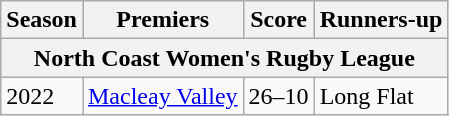<table class="wikitable sortable">
<tr>
<th>Season</th>
<th>Premiers</th>
<th>Score</th>
<th>Runners-up</th>
</tr>
<tr>
<th colspan="4">North Coast Women's Rugby League</th>
</tr>
<tr>
<td>2022</td>
<td> <a href='#'>Macleay Valley</a></td>
<td>26–10</td>
<td> Long Flat</td>
</tr>
</table>
